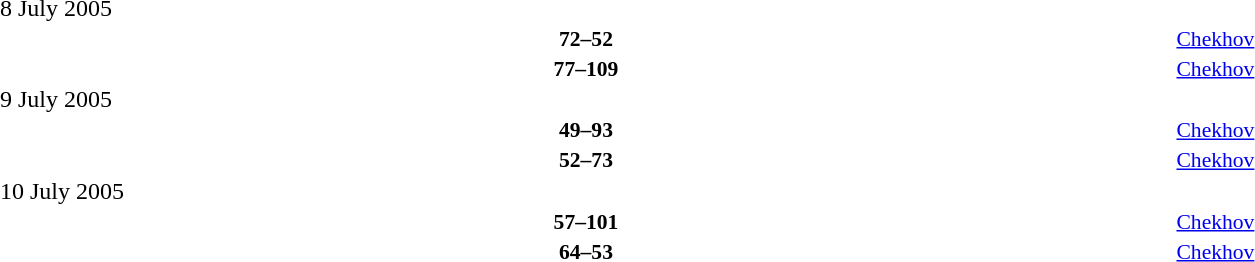<table style="width:100%;" cellspacing="1">
<tr>
<th width=25%></th>
<th width=3%></th>
<th width=6%></th>
<th width=3%></th>
<th width=25%></th>
</tr>
<tr>
<td>8 July 2005</td>
</tr>
<tr style=font-size:90%>
<td align=right><strong></strong></td>
<td></td>
<td align=center><strong>72–52</strong></td>
<td></td>
<td><strong></strong></td>
<td><a href='#'>Chekhov</a></td>
</tr>
<tr style=font-size:90%>
<td align=right><strong></strong></td>
<td></td>
<td align=center><strong>77–109</strong></td>
<td></td>
<td><strong></strong></td>
<td><a href='#'>Chekhov</a></td>
</tr>
<tr>
<td>9 July 2005</td>
</tr>
<tr style=font-size:90%>
<td align=right><strong></strong></td>
<td></td>
<td align=center><strong>49–93</strong></td>
<td></td>
<td><strong></strong></td>
<td><a href='#'>Chekhov</a></td>
</tr>
<tr style=font-size:90%>
<td align=right><strong></strong></td>
<td></td>
<td align=center><strong>52–73</strong></td>
<td></td>
<td><strong></strong></td>
<td><a href='#'>Chekhov</a></td>
</tr>
<tr>
<td>10 July 2005</td>
</tr>
<tr style=font-size:90%>
<td align=right><strong></strong></td>
<td></td>
<td align=center><strong>57–101</strong></td>
<td></td>
<td><strong></strong></td>
<td><a href='#'>Chekhov</a></td>
</tr>
<tr style=font-size:90%>
<td align=right><strong></strong></td>
<td></td>
<td align=center><strong>64–53</strong></td>
<td></td>
<td><strong></strong></td>
<td><a href='#'>Chekhov</a></td>
</tr>
</table>
